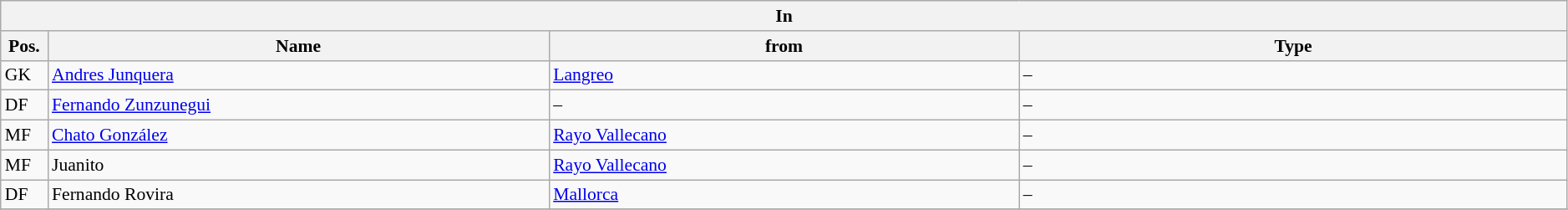<table class="wikitable" style="font-size:90%;width:99%;">
<tr>
<th colspan="4">In</th>
</tr>
<tr>
<th width=3%>Pos.</th>
<th width=32%>Name</th>
<th width=30%>from</th>
<th width=35%>Type</th>
</tr>
<tr>
<td>GK</td>
<td><a href='#'>Andres Junquera</a></td>
<td><a href='#'>Langreo</a></td>
<td>–</td>
</tr>
<tr>
<td>DF</td>
<td><a href='#'>Fernando Zunzunegui</a></td>
<td>–</td>
<td>–</td>
</tr>
<tr>
<td>MF</td>
<td><a href='#'>Chato González</a></td>
<td><a href='#'>Rayo Vallecano</a></td>
<td>–</td>
</tr>
<tr>
<td>MF</td>
<td>Juanito</td>
<td><a href='#'>Rayo Vallecano</a></td>
<td>–</td>
</tr>
<tr>
<td>DF</td>
<td>Fernando Rovira</td>
<td><a href='#'>Mallorca</a></td>
<td>–</td>
</tr>
<tr>
</tr>
</table>
